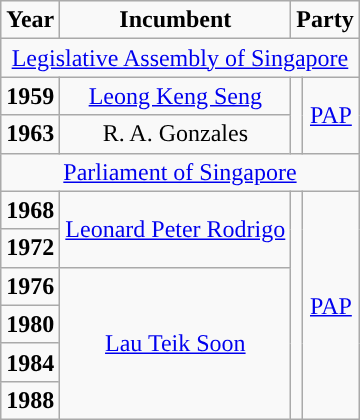<table class="wikitable" align="center" style="text-align:center">
<tr>
<td><strong>Year</strong></td>
<td><strong>Incumbent</strong></td>
<td colspan="2"><strong>Party</strong></td>
</tr>
<tr>
<td colspan="4"><a href='#'>Legislative Assembly of Singapore</a></td>
</tr>
<tr>
<td><strong>1959</strong></td>
<td><a href='#'>Leong Keng Seng</a></td>
<td rowspan="2"></td>
<td rowspan="2"><a href='#'>PAP</a></td>
</tr>
<tr>
<td><strong>1963</strong></td>
<td>R. A. Gonzales</td>
</tr>
<tr>
<td colspan="4"><a href='#'>Parliament of Singapore</a></td>
</tr>
<tr>
<td><strong>1968</strong></td>
<td rowspan="2"><a href='#'>Leonard Peter Rodrigo</a></td>
<td rowspan="6"></td>
<td rowspan="6"><a href='#'>PAP</a></td>
</tr>
<tr>
<td><strong>1972</strong></td>
</tr>
<tr>
<td><strong>1976</strong></td>
<td rowspan="4"><a href='#'>Lau Teik Soon</a></td>
</tr>
<tr>
<td><strong>1980</strong></td>
</tr>
<tr>
<td><strong>1984</strong></td>
</tr>
<tr>
<td><strong>1988</strong></td>
</tr>
</table>
